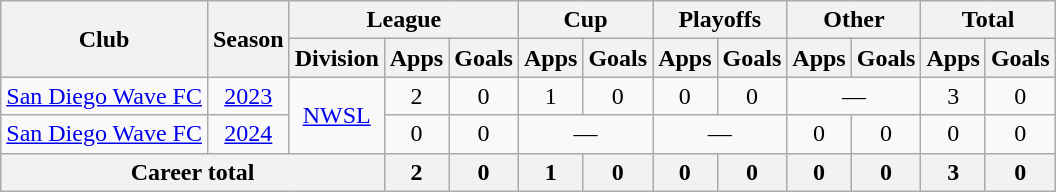<table class="wikitable" style="text-align: center;">
<tr>
<th rowspan="2">Club</th>
<th rowspan="2">Season</th>
<th colspan="3">League</th>
<th colspan="2">Cup</th>
<th colspan="2">Playoffs</th>
<th colspan="2">Other</th>
<th colspan="2">Total</th>
</tr>
<tr>
<th>Division</th>
<th>Apps</th>
<th>Goals</th>
<th>Apps</th>
<th>Goals</th>
<th>Apps</th>
<th>Goals</th>
<th>Apps</th>
<th>Goals</th>
<th>Apps</th>
<th>Goals</th>
</tr>
<tr>
<td><a href='#'>San Diego Wave FC</a></td>
<td><a href='#'>2023</a></td>
<td rowspan="2"><a href='#'>NWSL</a></td>
<td>2</td>
<td>0</td>
<td>1</td>
<td>0</td>
<td>0</td>
<td>0</td>
<td colspan="2">—</td>
<td>3</td>
<td>0</td>
</tr>
<tr>
<td><a href='#'>San Diego Wave FC</a></td>
<td><a href='#'>2024</a></td>
<td>0</td>
<td>0</td>
<td colspan="2">—</td>
<td colspan="2">—</td>
<td>0</td>
<td>0</td>
<td>0</td>
<td>0</td>
</tr>
<tr>
<th colspan="3">Career total</th>
<th>2</th>
<th>0</th>
<th>1</th>
<th>0</th>
<th>0</th>
<th>0</th>
<th>0</th>
<th>0</th>
<th>3</th>
<th>0</th>
</tr>
</table>
